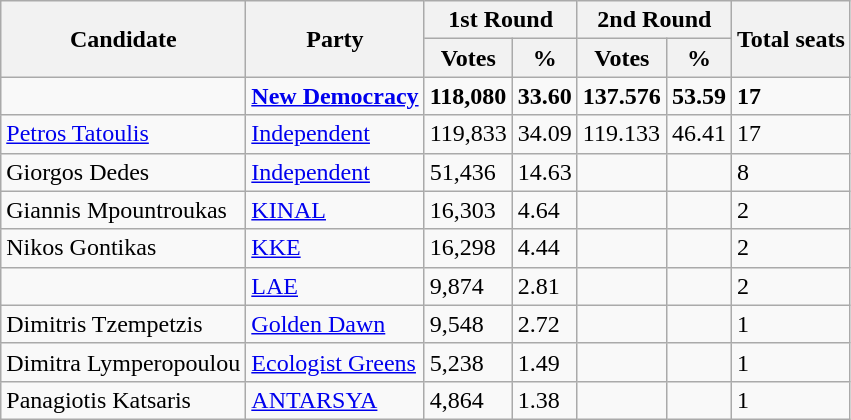<table class=wikitable>
<tr>
<th rowspan=2>Candidate</th>
<th rowspan=2>Party</th>
<th colspan=2>1st Round</th>
<th colspan=2>2nd Round</th>
<th rowspan=2>Total seats</th>
</tr>
<tr>
<th>Votes</th>
<th>%</th>
<th>Votes</th>
<th>%</th>
</tr>
<tr style="font-weight: bold">
<td><strong></strong></td>
<td><strong><a href='#'>New Democracy</a></strong></td>
<td>118,080</td>
<td>33.60</td>
<td><strong>137.576</strong></td>
<td><strong>53.59</strong></td>
<td><strong>17</strong></td>
</tr>
<tr>
<td><a href='#'>Petros Tatoulis</a></td>
<td><a href='#'>Independent</a></td>
<td>119,833</td>
<td>34.09</td>
<td>119.133</td>
<td>46.41</td>
<td>17</td>
</tr>
<tr>
<td>Giorgos Dedes</td>
<td><a href='#'>Independent</a></td>
<td>51,436</td>
<td>14.63</td>
<td></td>
<td></td>
<td>8</td>
</tr>
<tr>
<td>Giannis Mpountroukas</td>
<td><a href='#'>KINAL</a></td>
<td>16,303</td>
<td>4.64</td>
<td></td>
<td></td>
<td>2</td>
</tr>
<tr>
<td>Nikos Gontikas</td>
<td><a href='#'>KKE</a></td>
<td>16,298</td>
<td>4.44</td>
<td></td>
<td></td>
<td>2</td>
</tr>
<tr>
<td></td>
<td><a href='#'>LAE</a></td>
<td>9,874</td>
<td>2.81</td>
<td></td>
<td></td>
<td>2</td>
</tr>
<tr>
<td>Dimitris Tzempetzis</td>
<td><a href='#'>Golden Dawn</a></td>
<td>9,548</td>
<td>2.72</td>
<td></td>
<td></td>
<td>1</td>
</tr>
<tr>
<td>Dimitra Lymperopoulou</td>
<td><a href='#'>Ecologist Greens</a></td>
<td>5,238</td>
<td>1.49</td>
<td></td>
<td></td>
<td>1</td>
</tr>
<tr>
<td>Panagiotis Katsaris</td>
<td><a href='#'>ANTARSYA</a></td>
<td>4,864</td>
<td>1.38</td>
<td></td>
<td></td>
<td>1</td>
</tr>
</table>
